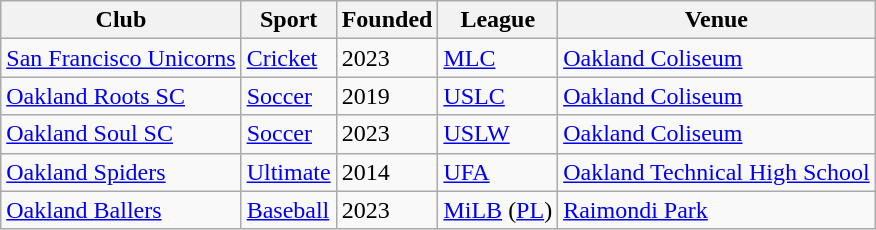<table class="wikitable">
<tr>
<th>Club</th>
<th>Sport</th>
<th>Founded</th>
<th>League</th>
<th>Venue</th>
</tr>
<tr>
<td><a href='#'>San Francisco Unicorns</a></td>
<td><a href='#'>Cricket</a></td>
<td>2023 </td>
<td><a href='#'>MLC</a></td>
<td><a href='#'>Oakland Coliseum</a></td>
</tr>
<tr>
<td><a href='#'>Oakland Roots SC</a></td>
<td><a href='#'>Soccer</a></td>
<td>2019</td>
<td><a href='#'>USLC</a></td>
<td><a href='#'>Oakland Coliseum</a></td>
</tr>
<tr>
<td><a href='#'>Oakland Soul SC</a></td>
<td><a href='#'>Soccer</a></td>
<td>2023</td>
<td><a href='#'>USLW</a></td>
<td><a href='#'>Oakland Coliseum</a></td>
</tr>
<tr>
<td><a href='#'>Oakland Spiders</a></td>
<td><a href='#'>Ultimate</a></td>
<td>2014 </td>
<td><a href='#'>UFA</a></td>
<td><a href='#'>Oakland Technical High School</a></td>
</tr>
<tr>
<td><a href='#'>Oakland Ballers</a></td>
<td><a href='#'>Baseball</a></td>
<td>2023</td>
<td><a href='#'>MiLB</a> (<a href='#'>PL</a>)</td>
<td><a href='#'>Raimondi Park</a></td>
</tr>
</table>
